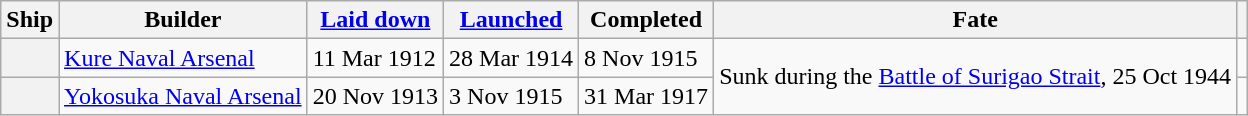<table class="wikitable plainrowheaders">
<tr>
<th scope="col">Ship</th>
<th scope="col">Builder</th>
<th scope="col"><a href='#'>Laid down</a></th>
<th scope="col"><a href='#'>Launched</a></th>
<th scope="col">Completed</th>
<th scope="col">Fate</th>
<th scope="col"></th>
</tr>
<tr>
<th scope="row"></th>
<td><a href='#'>Kure Naval Arsenal</a></td>
<td>11 Mar 1912</td>
<td>28 Mar 1914</td>
<td>8 Nov 1915</td>
<td rowspan=2>Sunk during the <a href='#'>Battle of Surigao Strait</a>, 25 Oct 1944</td>
<td></td>
</tr>
<tr>
<th scope="row"></th>
<td><a href='#'>Yokosuka Naval Arsenal</a></td>
<td>20 Nov 1913</td>
<td>3 Nov 1915</td>
<td>31 Mar 1917</td>
<td></td>
</tr>
</table>
